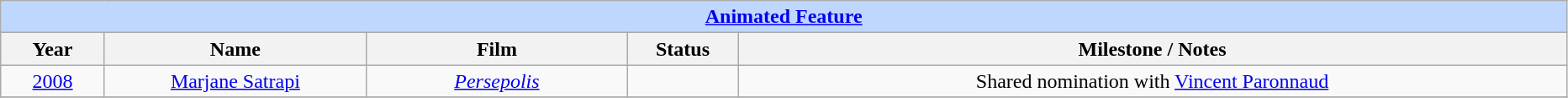<table class="wikitable" style="text-align: center">
<tr style="background:#bfd7ff;">
<td colspan="5" style="text-align:center;"><strong><a href='#'>Animated Feature</a></strong></td>
</tr>
<tr style="background:#ebf5ff;">
<th style="width:075px;">Year</th>
<th style="width:200px;">Name</th>
<th style="width:200px;">Film</th>
<th style="width:080px;">Status</th>
<th style="width:650px;">Milestone / Notes</th>
</tr>
<tr>
<td><a href='#'>2008</a></td>
<td><a href='#'>Marjane Satrapi</a></td>
<td><em><a href='#'>Persepolis</a></em></td>
<td></td>
<td>Shared nomination with <a href='#'>Vincent Paronnaud</a></td>
</tr>
<tr>
</tr>
</table>
